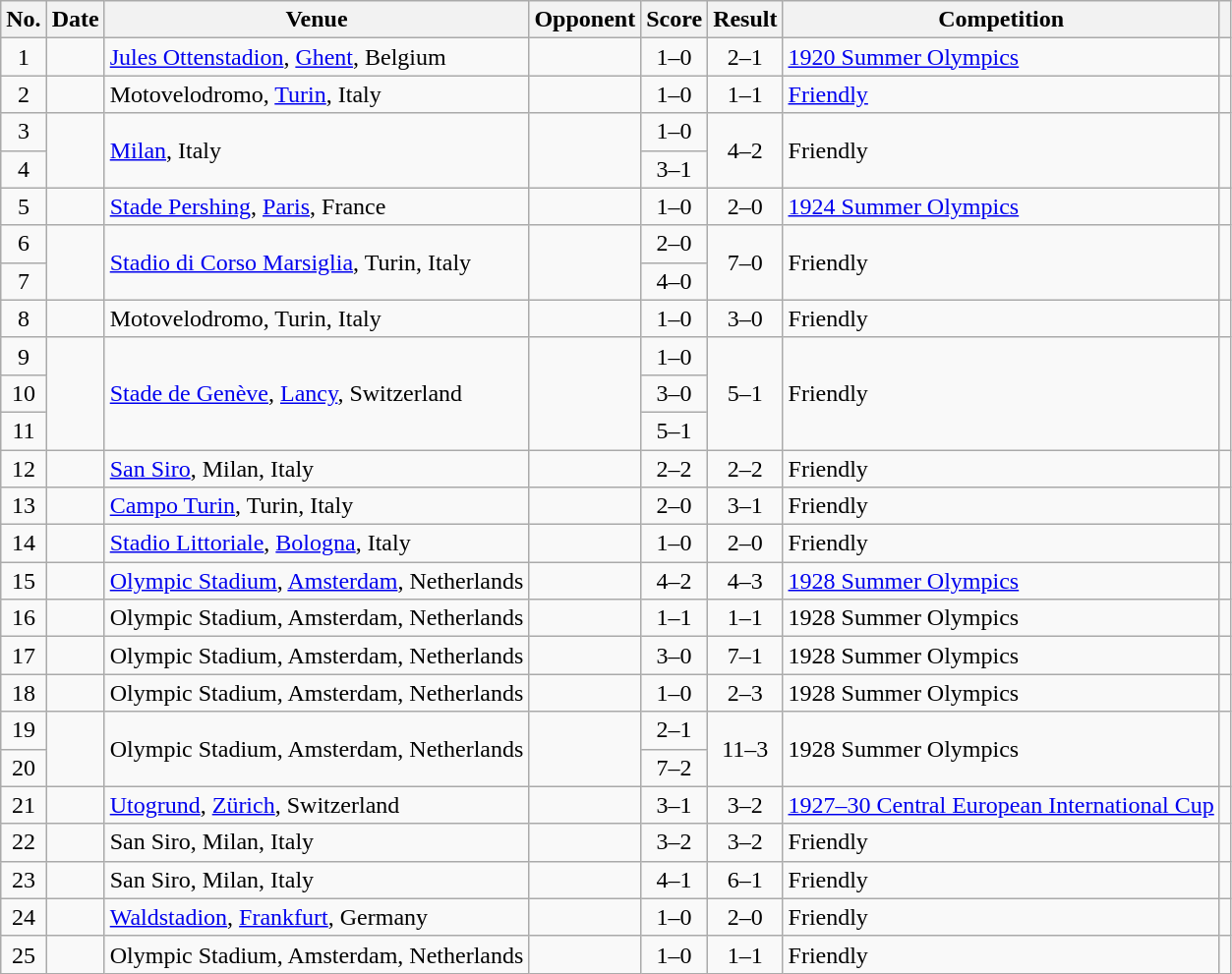<table class="wikitable sortable">
<tr>
<th scope="col">No.</th>
<th scope="col">Date</th>
<th scope="col">Venue</th>
<th scope="col">Opponent</th>
<th scope="col">Score</th>
<th scope="col">Result</th>
<th scope="col">Competition</th>
<th scope="col" class="unsortable"></th>
</tr>
<tr>
<td style="text-align:center">1</td>
<td></td>
<td><a href='#'>Jules Ottenstadion</a>, <a href='#'>Ghent</a>, Belgium</td>
<td></td>
<td style="text-align:center">1–0</td>
<td style="text-align:center">2–1</td>
<td><a href='#'>1920 Summer Olympics</a></td>
<td></td>
</tr>
<tr>
<td style="text-align:center">2</td>
<td></td>
<td>Motovelodromo, <a href='#'>Turin</a>, Italy</td>
<td></td>
<td style="text-align:center">1–0</td>
<td style="text-align:center">1–1</td>
<td><a href='#'>Friendly</a></td>
<td></td>
</tr>
<tr>
<td style="text-align:center">3</td>
<td rowspan="2"></td>
<td rowspan="2"><a href='#'>Milan</a>, Italy</td>
<td rowspan="2"></td>
<td style="text-align:center">1–0</td>
<td rowspan="2" style="text-align:center">4–2</td>
<td rowspan="2">Friendly</td>
<td rowspan="2"></td>
</tr>
<tr>
<td style="text-align:center">4</td>
<td style="text-align:center">3–1</td>
</tr>
<tr>
<td style="text-align:center">5</td>
<td></td>
<td><a href='#'>Stade Pershing</a>, <a href='#'>Paris</a>, France</td>
<td></td>
<td style="text-align:center">1–0</td>
<td style="text-align:center">2–0</td>
<td><a href='#'>1924 Summer Olympics</a></td>
<td></td>
</tr>
<tr>
<td style="text-align:center">6</td>
<td rowspan="2"></td>
<td rowspan="2"><a href='#'>Stadio di Corso Marsiglia</a>, Turin, Italy</td>
<td rowspan="2"></td>
<td style="text-align:center">2–0</td>
<td rowspan="2" style="text-align:center">7–0</td>
<td rowspan="2">Friendly</td>
<td rowspan="2"></td>
</tr>
<tr>
<td style="text-align:center">7</td>
<td style="text-align:center">4–0</td>
</tr>
<tr>
<td style="text-align:center">8</td>
<td></td>
<td>Motovelodromo, Turin, Italy</td>
<td></td>
<td style="text-align:center">1–0</td>
<td style="text-align:center">3–0</td>
<td>Friendly</td>
<td></td>
</tr>
<tr>
<td style="text-align:center">9</td>
<td rowspan="3"></td>
<td rowspan="3"><a href='#'>Stade de Genève</a>, <a href='#'>Lancy</a>, Switzerland</td>
<td rowspan="3"></td>
<td style="text-align:center">1–0</td>
<td rowspan="3" style="text-align:center">5–1</td>
<td rowspan="3">Friendly</td>
<td rowspan="3"></td>
</tr>
<tr>
<td style="text-align:center">10</td>
<td style="text-align:center">3–0</td>
</tr>
<tr>
<td style="text-align:center">11</td>
<td style="text-align:center">5–1</td>
</tr>
<tr>
<td style="text-align:center">12</td>
<td></td>
<td><a href='#'>San Siro</a>, Milan, Italy</td>
<td></td>
<td style="text-align:center">2–2</td>
<td style="text-align:center">2–2</td>
<td>Friendly</td>
<td></td>
</tr>
<tr>
<td style="text-align:center">13</td>
<td></td>
<td><a href='#'>Campo Turin</a>, Turin, Italy</td>
<td></td>
<td style="text-align:center">2–0</td>
<td style="text-align:center">3–1</td>
<td>Friendly</td>
<td></td>
</tr>
<tr>
<td style="text-align:center">14</td>
<td></td>
<td><a href='#'>Stadio Littoriale</a>, <a href='#'>Bologna</a>, Italy</td>
<td></td>
<td style="text-align:center">1–0</td>
<td style="text-align:center">2–0</td>
<td>Friendly</td>
<td></td>
</tr>
<tr>
<td style="text-align:center">15</td>
<td></td>
<td><a href='#'>Olympic Stadium</a>, <a href='#'>Amsterdam</a>, Netherlands</td>
<td></td>
<td style="text-align:center">4–2</td>
<td style="text-align:center">4–3</td>
<td><a href='#'>1928 Summer Olympics</a></td>
<td></td>
</tr>
<tr>
<td style="text-align:center">16</td>
<td></td>
<td>Olympic Stadium, Amsterdam, Netherlands</td>
<td></td>
<td style="text-align:center">1–1</td>
<td style="text-align:center">1–1</td>
<td>1928 Summer Olympics</td>
<td></td>
</tr>
<tr>
<td style="text-align:center">17</td>
<td></td>
<td>Olympic Stadium, Amsterdam, Netherlands</td>
<td></td>
<td style="text-align:center">3–0</td>
<td style="text-align:center">7–1</td>
<td>1928 Summer Olympics</td>
<td></td>
</tr>
<tr>
<td style="text-align:center">18</td>
<td></td>
<td>Olympic Stadium, Amsterdam, Netherlands</td>
<td></td>
<td style="text-align:center">1–0</td>
<td style="text-align:center">2–3</td>
<td>1928 Summer Olympics</td>
<td></td>
</tr>
<tr>
<td style="text-align:center">19</td>
<td rowspan="2"></td>
<td rowspan="2">Olympic Stadium, Amsterdam, Netherlands</td>
<td rowspan="2"></td>
<td style="text-align:center">2–1</td>
<td rowspan="2" style="text-align:center">11–3</td>
<td rowspan="2">1928 Summer Olympics</td>
<td rowspan="2"></td>
</tr>
<tr>
<td style="text-align:center">20</td>
<td style="text-align:center">7–2</td>
</tr>
<tr>
<td style="text-align:center">21</td>
<td></td>
<td><a href='#'>Utogrund</a>, <a href='#'>Zürich</a>, Switzerland</td>
<td></td>
<td style="text-align:center">3–1</td>
<td style="text-align:center">3–2</td>
<td><a href='#'>1927–30 Central European International Cup</a></td>
<td></td>
</tr>
<tr>
<td style="text-align:center">22</td>
<td></td>
<td>San Siro, Milan, Italy</td>
<td></td>
<td style="text-align:center">3–2</td>
<td style="text-align:center">3–2</td>
<td>Friendly</td>
<td></td>
</tr>
<tr>
<td style="text-align:center">23</td>
<td></td>
<td>San Siro, Milan, Italy</td>
<td></td>
<td style="text-align:center">4–1</td>
<td style="text-align:center">6–1</td>
<td>Friendly</td>
<td></td>
</tr>
<tr>
<td style="text-align:center">24</td>
<td></td>
<td><a href='#'>Waldstadion</a>, <a href='#'>Frankfurt</a>, Germany</td>
<td></td>
<td style="text-align:center">1–0</td>
<td style="text-align:center">2–0</td>
<td>Friendly</td>
<td></td>
</tr>
<tr>
<td style="text-align:center">25</td>
<td></td>
<td>Olympic Stadium, Amsterdam, Netherlands</td>
<td></td>
<td style="text-align:center">1–0</td>
<td style="text-align:center">1–1</td>
<td>Friendly</td>
<td></td>
</tr>
</table>
